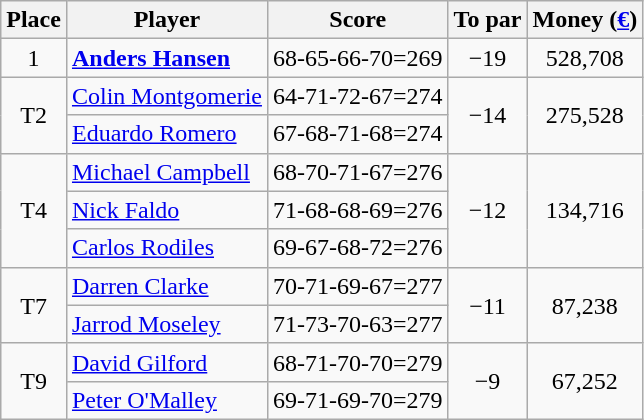<table class="wikitable">
<tr>
<th>Place</th>
<th>Player</th>
<th>Score</th>
<th>To par</th>
<th>Money (<a href='#'>€</a>)</th>
</tr>
<tr>
<td align=center>1</td>
<td> <strong><a href='#'>Anders Hansen</a></strong></td>
<td align=center>68-65-66-70=269</td>
<td align=center>−19</td>
<td align=center>528,708</td>
</tr>
<tr>
<td rowspan="2" align=center>T2</td>
<td> <a href='#'>Colin Montgomerie</a></td>
<td align=center>64-71-72-67=274</td>
<td rowspan="2" align=center>−14</td>
<td rowspan="2" align=center>275,528</td>
</tr>
<tr>
<td> <a href='#'>Eduardo Romero</a></td>
<td align=center>67-68-71-68=274</td>
</tr>
<tr>
<td rowspan="3" align=center>T4</td>
<td> <a href='#'>Michael Campbell</a></td>
<td align=center>68-70-71-67=276</td>
<td rowspan="3" align=center>−12</td>
<td rowspan="3" align=center>134,716</td>
</tr>
<tr>
<td> <a href='#'>Nick Faldo</a></td>
<td align=center>71-68-68-69=276</td>
</tr>
<tr>
<td> <a href='#'>Carlos Rodiles</a></td>
<td align=center>69-67-68-72=276</td>
</tr>
<tr>
<td rowspan="2" align=center>T7</td>
<td> <a href='#'>Darren Clarke</a></td>
<td align=center>70-71-69-67=277</td>
<td rowspan="2" align=center>−11</td>
<td rowspan="2" align=center>87,238</td>
</tr>
<tr>
<td> <a href='#'>Jarrod Moseley</a></td>
<td align=center>71-73-70-63=277</td>
</tr>
<tr>
<td rowspan="2" align=center>T9</td>
<td> <a href='#'>David Gilford</a></td>
<td align=center>68-71-70-70=279</td>
<td rowspan="2" align=center>−9</td>
<td rowspan="2" align=center>67,252</td>
</tr>
<tr>
<td> <a href='#'>Peter O'Malley</a></td>
<td align=center>69-71-69-70=279</td>
</tr>
</table>
